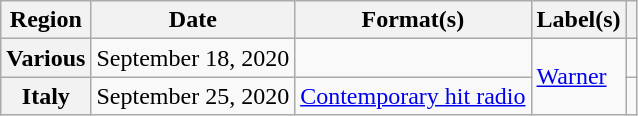<table class="wikitable plainrowheaders">
<tr>
<th scope="col">Region</th>
<th scope="col">Date</th>
<th scope="col">Format(s)</th>
<th scope="col">Label(s)</th>
<th scope="col"></th>
</tr>
<tr>
<th scope="row">Various</th>
<td>September 18, 2020</td>
<td></td>
<td rowspan="2"><a href='#'>Warner</a></td>
<td style="text-align:center;"></td>
</tr>
<tr>
<th scope="row">Italy</th>
<td>September 25, 2020</td>
<td><a href='#'>Contemporary hit radio</a></td>
<td style="text-align:center;"></td>
</tr>
</table>
